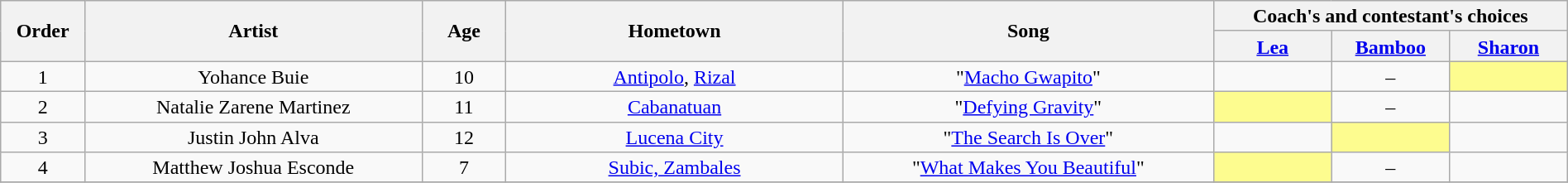<table class="wikitable" style="text-align:center; line-height:17px; width:100%;">
<tr>
<th scope="col" rowspan="2" width="05%">Order</th>
<th scope="col" rowspan="2" width="20%">Artist</th>
<th scope="col" rowspan="2" width="05%">Age</th>
<th scope="col" rowspan="2" width="20%">Hometown</th>
<th scope="col" rowspan="2" width="22%">Song</th>
<th scope="col" colspan="4" width="28%">Coach's and contestant's choices</th>
</tr>
<tr>
<th width="07%"><a href='#'>Lea</a></th>
<th width="07%"><a href='#'>Bamboo</a></th>
<th width="07%"><a href='#'>Sharon</a></th>
</tr>
<tr>
<td scope="row">1</td>
<td>Yohance Buie</td>
<td>10</td>
<td><a href='#'>Antipolo</a>, <a href='#'>Rizal</a></td>
<td>"<a href='#'>Macho Gwapito</a>"</td>
<td><strong></strong></td>
<td>–</td>
<td style="background:#fdfc8f;"><strong></strong></td>
</tr>
<tr>
<td scope="row">2</td>
<td>Natalie Zarene Martinez</td>
<td>11</td>
<td><a href='#'>Cabanatuan</a></td>
<td>"<a href='#'>Defying Gravity</a>"</td>
<td style="background:#fdfc8f;"><strong></strong></td>
<td>–</td>
<td><strong></strong></td>
</tr>
<tr>
<td scope="row">3</td>
<td>Justin John Alva</td>
<td>12</td>
<td><a href='#'>Lucena City</a></td>
<td>"<a href='#'>The Search Is Over</a>"</td>
<td><strong></strong></td>
<td style="background:#fdfc8f;"><strong></strong></td>
<td><strong></strong></td>
</tr>
<tr>
<td scope="row">4</td>
<td>Matthew Joshua Esconde</td>
<td>7</td>
<td><a href='#'>Subic, Zambales</a></td>
<td>"<a href='#'>What Makes You Beautiful</a>"</td>
<td style="background:#fdfc8f;"><strong></strong></td>
<td>–</td>
<td><strong></strong></td>
</tr>
<tr>
</tr>
</table>
